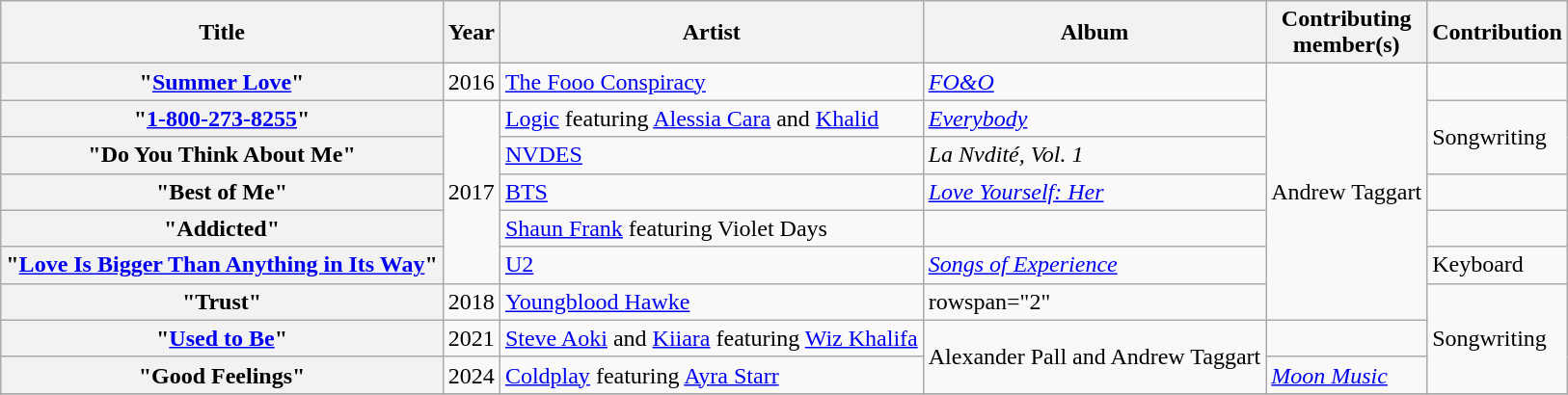<table class="wikitable plainrowheaders">
<tr>
<th scope="col">Title</th>
<th scope="col">Year</th>
<th scope="col">Artist</th>
<th scope="col">Album</th>
<th scope="col">Contributing<br>member(s)</th>
<th scope="col">Contribution</th>
</tr>
<tr>
<th scope="row">"<a href='#'>Summer Love</a>"</th>
<td>2016</td>
<td><a href='#'>The Fooo Conspiracy</a></td>
<td><em><a href='#'>FO&O</a></em></td>
<td rowspan="7">Andrew Taggart</td>
<td></td>
</tr>
<tr>
<th scope="row">"<a href='#'>1-800-273-8255</a>"</th>
<td rowspan="5">2017</td>
<td><a href='#'>Logic</a> featuring <a href='#'>Alessia Cara</a> and <a href='#'>Khalid</a></td>
<td><em><a href='#'>Everybody</a></em></td>
<td rowspan="2">Songwriting</td>
</tr>
<tr>
<th scope="row">"Do You Think About Me"</th>
<td><a href='#'>NVDES</a></td>
<td><em>La Nvdité, Vol. 1</em></td>
</tr>
<tr>
<th scope="row">"Best of Me"</th>
<td><a href='#'>BTS</a></td>
<td><em><a href='#'>Love Yourself: Her</a></em></td>
<td></td>
</tr>
<tr>
<th scope="row">"Addicted"</th>
<td><a href='#'>Shaun Frank</a> featuring Violet Days</td>
<td></td>
<td></td>
</tr>
<tr>
<th scope="row">"<a href='#'>Love Is Bigger Than Anything in Its Way</a>"</th>
<td><a href='#'>U2</a></td>
<td><em><a href='#'>Songs of Experience</a></em></td>
<td>Keyboard</td>
</tr>
<tr>
<th scope="row">"Trust"</th>
<td>2018</td>
<td><a href='#'>Youngblood Hawke</a></td>
<td>rowspan="2" </td>
<td rowspan="3">Songwriting</td>
</tr>
<tr>
<th scope="row">"<a href='#'>Used to Be</a>"</th>
<td>2021</td>
<td><a href='#'>Steve Aoki</a> and <a href='#'>Kiiara</a> featuring <a href='#'>Wiz Khalifa</a></td>
<td rowspan="2">Alexander Pall and Andrew Taggart</td>
</tr>
<tr>
<th scope="row">"Good Feelings"</th>
<td>2024</td>
<td><a href='#'>Coldplay</a> featuring <a href='#'>Ayra Starr</a></td>
<td><em><a href='#'>Moon Music</a></em></td>
</tr>
<tr>
</tr>
</table>
